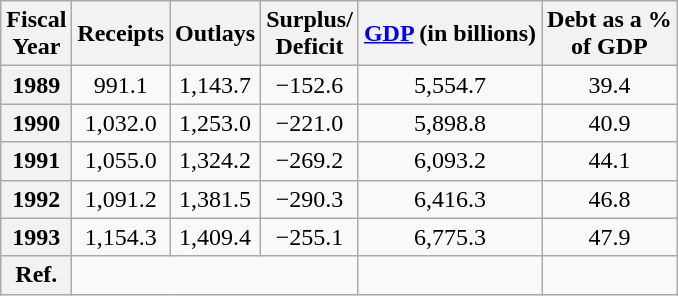<table class="wikitable" align="right" style="margin-left:1em; text-align:center">
<tr>
<th>Fiscal<br>Year</th>
<th>Receipts</th>
<th>Outlays</th>
<th>Surplus/<br>Deficit</th>
<th><a href='#'>GDP</a> (in billions)</th>
<th>Debt as a %<br>of GDP</th>
</tr>
<tr>
<th>1989</th>
<td>991.1</td>
<td>1,143.7</td>
<td>−152.6</td>
<td>5,554.7</td>
<td>39.4</td>
</tr>
<tr>
<th>1990</th>
<td>1,032.0</td>
<td>1,253.0</td>
<td>−221.0</td>
<td>5,898.8</td>
<td>40.9</td>
</tr>
<tr>
<th>1991</th>
<td>1,055.0</td>
<td>1,324.2</td>
<td>−269.2</td>
<td>6,093.2</td>
<td>44.1</td>
</tr>
<tr>
<th>1992</th>
<td>1,091.2</td>
<td>1,381.5</td>
<td>−290.3</td>
<td>6,416.3</td>
<td>46.8</td>
</tr>
<tr>
<th>1993</th>
<td>1,154.3</td>
<td>1,409.4</td>
<td>−255.1</td>
<td>6,775.3</td>
<td>47.9</td>
</tr>
<tr>
<th>Ref.</th>
<td colspan=3></td>
<td></td>
<td></td>
</tr>
</table>
